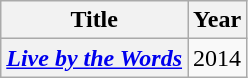<table class="wikitable">
<tr>
<th>Title</th>
<th>Year</th>
</tr>
<tr>
<th><em><a href='#'>Live by the Words</a></em></th>
<td>2014</td>
</tr>
</table>
